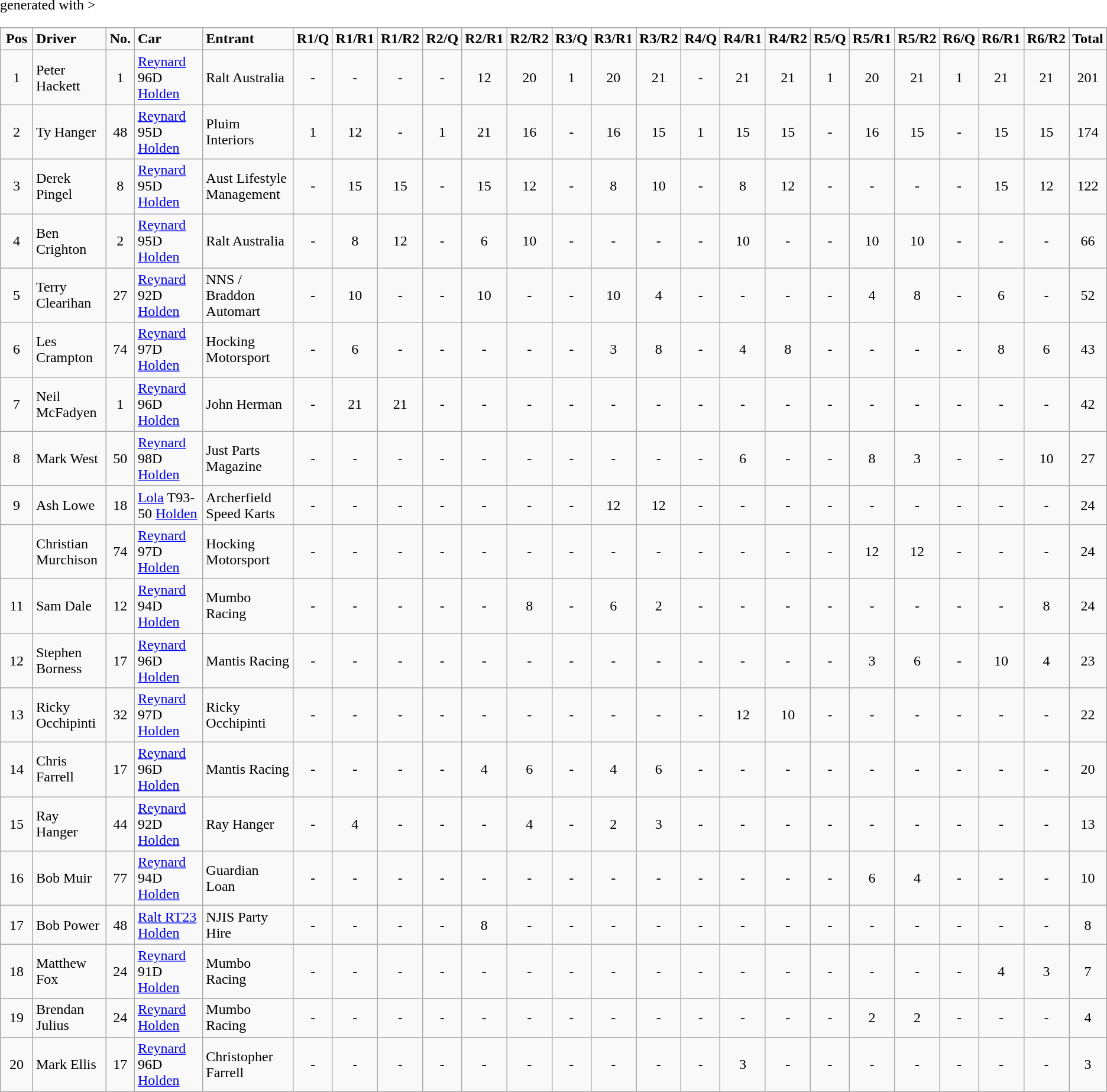<table class="wikitable" <hiddentext>generated with >
<tr style="font-weight:bold">
<td width="44" height="13" align="center">Pos</td>
<td width="93">Driver</td>
<td width="28" align="center">No.</td>
<td width="115">Car</td>
<td width="129">Entrant</td>
<td width="27">R1/Q</td>
<td width="32">R1/R1</td>
<td width="32">R1/R2</td>
<td width="27">R2/Q</td>
<td width="32">R2/R1</td>
<td width="32">R2/R2</td>
<td width="27">R3/Q</td>
<td width="32">R3/R1</td>
<td width="32">R3/R2</td>
<td width="27">R4/Q</td>
<td width="32">R4/R1</td>
<td width="32">R4/R2</td>
<td width="27">R5/Q</td>
<td width="32">R5/R1</td>
<td width="32">R5/R2</td>
<td width="27">R6/Q</td>
<td width="32">R6/R1</td>
<td width="32">R6/R2</td>
<td width="29" align="center">Total</td>
</tr>
<tr>
<td height="13" align="center">1</td>
<td>Peter Hackett</td>
<td align="center">1</td>
<td><a href='#'>Reynard</a> 96D <a href='#'>Holden</a></td>
<td>Ralt Australia</td>
<td align="center">-</td>
<td align="center">-</td>
<td align="center">-</td>
<td align="center">-</td>
<td align="center">12</td>
<td align="center">20</td>
<td align="center">1</td>
<td align="center">20</td>
<td align="center">21</td>
<td align="center">-</td>
<td align="center">21</td>
<td align="center">21</td>
<td align="center">1</td>
<td align="center">20</td>
<td align="center">21</td>
<td align="center">1</td>
<td align="center">21</td>
<td align="center">21</td>
<td align="center">201</td>
</tr>
<tr>
<td height="13" align="center">2</td>
<td>Ty Hanger</td>
<td align="center">48</td>
<td><a href='#'>Reynard</a> 95D <a href='#'>Holden</a></td>
<td>Pluim Interiors</td>
<td align="center">1</td>
<td align="center">12</td>
<td align="center">-</td>
<td align="center">1</td>
<td align="center">21</td>
<td align="center">16</td>
<td align="center">-</td>
<td align="center">16</td>
<td align="center">15</td>
<td align="center">1</td>
<td align="center">15</td>
<td align="center">15</td>
<td align="center">-</td>
<td align="center">16</td>
<td align="center">15</td>
<td align="center">-</td>
<td align="center">15</td>
<td align="center">15</td>
<td align="center">174</td>
</tr>
<tr>
<td height="13" align="center">3</td>
<td>Derek Pingel</td>
<td align="center">8</td>
<td><a href='#'>Reynard</a> 95D <a href='#'>Holden</a></td>
<td>Aust Lifestyle Management</td>
<td align="center">-</td>
<td align="center">15</td>
<td align="center">15</td>
<td align="center">-</td>
<td align="center">15</td>
<td align="center">12</td>
<td align="center">-</td>
<td align="center">8</td>
<td align="center">10</td>
<td align="center">-</td>
<td align="center">8</td>
<td align="center">12</td>
<td align="center">-</td>
<td align="center">-</td>
<td align="center">-</td>
<td align="center">-</td>
<td align="center">15</td>
<td align="center">12</td>
<td align="center">122</td>
</tr>
<tr>
<td height="13" align="center">4</td>
<td>Ben Crighton</td>
<td align="center">2</td>
<td><a href='#'>Reynard</a> 95D <a href='#'>Holden</a></td>
<td>Ralt Australia</td>
<td align="center">-</td>
<td align="center">8</td>
<td align="center">12</td>
<td align="center">-</td>
<td align="center">6</td>
<td align="center">10</td>
<td align="center">-</td>
<td align="center">-</td>
<td align="center">-</td>
<td align="center">-</td>
<td align="center">10</td>
<td align="center">-</td>
<td align="center">-</td>
<td align="center">10</td>
<td align="center">10</td>
<td align="center">-</td>
<td align="center">-</td>
<td align="center">-</td>
<td align="center">66</td>
</tr>
<tr>
<td height="13" align="center">5</td>
<td>Terry Clearihan</td>
<td align="center">27</td>
<td><a href='#'>Reynard</a> 92D <a href='#'>Holden</a></td>
<td>NNS / Braddon Automart</td>
<td align="center">-</td>
<td align="center">10</td>
<td align="center">-</td>
<td align="center">-</td>
<td align="center">10</td>
<td align="center">-</td>
<td align="center">-</td>
<td align="center">10</td>
<td align="center">4</td>
<td align="center">-</td>
<td align="center">-</td>
<td align="center">-</td>
<td align="center">-</td>
<td align="center">4</td>
<td align="center">8</td>
<td align="center">-</td>
<td align="center">6</td>
<td align="center">-</td>
<td align="center">52</td>
</tr>
<tr>
<td height="13" align="center">6</td>
<td>Les Crampton</td>
<td align="center">74</td>
<td><a href='#'>Reynard</a> 97D <a href='#'>Holden</a></td>
<td>Hocking Motorsport</td>
<td align="center">-</td>
<td align="center">6</td>
<td align="center">-</td>
<td align="center">-</td>
<td align="center">-</td>
<td align="center">-</td>
<td align="center">-</td>
<td align="center">3</td>
<td align="center">8</td>
<td align="center">-</td>
<td align="center">4</td>
<td align="center">8</td>
<td align="center">-</td>
<td align="center">-</td>
<td align="center">-</td>
<td align="center">-</td>
<td align="center">8</td>
<td align="center">6</td>
<td align="center">43</td>
</tr>
<tr>
<td height="13" align="center">7</td>
<td>Neil McFadyen</td>
<td align="center">1</td>
<td><a href='#'>Reynard</a> 96D <a href='#'>Holden</a></td>
<td>John Herman</td>
<td align="center">-</td>
<td align="center">21</td>
<td align="center">21</td>
<td align="center">-</td>
<td align="center">-</td>
<td align="center">-</td>
<td align="center">-</td>
<td align="center">-</td>
<td align="center">-</td>
<td align="center">-</td>
<td align="center">-</td>
<td align="center">-</td>
<td align="center">-</td>
<td align="center">-</td>
<td align="center">-</td>
<td align="center">-</td>
<td align="center">-</td>
<td align="center">-</td>
<td align="center">42</td>
</tr>
<tr>
<td height="13" align="center">8</td>
<td>Mark West</td>
<td align="center">50</td>
<td><a href='#'>Reynard</a> 98D <a href='#'>Holden</a></td>
<td>Just Parts Magazine</td>
<td align="center">-</td>
<td align="center">-</td>
<td align="center">-</td>
<td align="center">-</td>
<td align="center">-</td>
<td align="center">-</td>
<td align="center">-</td>
<td align="center">-</td>
<td align="center">-</td>
<td align="center">-</td>
<td align="center">6</td>
<td align="center">-</td>
<td align="center">-</td>
<td align="center">8</td>
<td align="center">3</td>
<td align="center">-</td>
<td align="center">-</td>
<td align="center">10</td>
<td align="center">27</td>
</tr>
<tr>
<td height="13" align="center">9</td>
<td>Ash Lowe</td>
<td align="center">18</td>
<td><a href='#'>Lola</a> T93-50 <a href='#'>Holden</a></td>
<td>Archerfield Speed Karts</td>
<td align="center">-</td>
<td align="center">-</td>
<td align="center">-</td>
<td align="center">-</td>
<td align="center">-</td>
<td align="center">-</td>
<td align="center">-</td>
<td align="center">12</td>
<td align="center">12</td>
<td align="center">-</td>
<td align="center">-</td>
<td align="center">-</td>
<td align="center">-</td>
<td align="center">-</td>
<td align="center">-</td>
<td align="center">-</td>
<td align="center">-</td>
<td align="center">-</td>
<td align="center">24</td>
</tr>
<tr>
<td height="13" align="center"> </td>
<td>Christian Murchison</td>
<td align="center">74</td>
<td><a href='#'>Reynard</a> 97D <a href='#'>Holden</a></td>
<td>Hocking Motorsport</td>
<td align="center">-</td>
<td align="center">-</td>
<td align="center">-</td>
<td align="center">-</td>
<td align="center">-</td>
<td align="center">-</td>
<td align="center">-</td>
<td align="center">-</td>
<td align="center">-</td>
<td align="center">-</td>
<td align="center">-</td>
<td align="center">-</td>
<td align="center">-</td>
<td align="center">12</td>
<td align="center">12</td>
<td align="center">-</td>
<td align="center">-</td>
<td align="center">-</td>
<td align="center">24</td>
</tr>
<tr>
<td height="13" align="center">11</td>
<td>Sam Dale</td>
<td align="center">12</td>
<td><a href='#'>Reynard</a> 94D <a href='#'>Holden</a></td>
<td>Mumbo Racing</td>
<td align="center">-</td>
<td align="center">-</td>
<td align="center">-</td>
<td align="center">-</td>
<td align="center">-</td>
<td align="center">8</td>
<td align="center">-</td>
<td align="center">6</td>
<td align="center">2</td>
<td align="center">-</td>
<td align="center">-</td>
<td align="center">-</td>
<td align="center">-</td>
<td align="center">-</td>
<td align="center">-</td>
<td align="center">-</td>
<td align="center">-</td>
<td align="center">8</td>
<td align="center">24</td>
</tr>
<tr>
<td height="13" align="center">12</td>
<td>Stephen Borness</td>
<td align="center">17</td>
<td><a href='#'>Reynard</a> 96D <a href='#'>Holden</a></td>
<td>Mantis Racing</td>
<td align="center">-</td>
<td align="center">-</td>
<td align="center">-</td>
<td align="center">-</td>
<td align="center">-</td>
<td align="center">-</td>
<td align="center">-</td>
<td align="center">-</td>
<td align="center">-</td>
<td align="center">-</td>
<td align="center">-</td>
<td align="center">-</td>
<td align="center">-</td>
<td align="center">3</td>
<td align="center">6</td>
<td align="center">-</td>
<td align="center">10</td>
<td align="center">4</td>
<td align="center">23</td>
</tr>
<tr>
<td height="13" align="center">13</td>
<td>Ricky Occhipinti</td>
<td align="center">32</td>
<td><a href='#'>Reynard</a> 97D <a href='#'>Holden</a></td>
<td>Ricky Occhipinti</td>
<td align="center">-</td>
<td align="center">-</td>
<td align="center">-</td>
<td align="center">-</td>
<td align="center">-</td>
<td align="center">-</td>
<td align="center">-</td>
<td align="center">-</td>
<td align="center">-</td>
<td align="center">-</td>
<td align="center">12</td>
<td align="center">10</td>
<td align="center">-</td>
<td align="center">-</td>
<td align="center">-</td>
<td align="center">-</td>
<td align="center">-</td>
<td align="center">-</td>
<td align="center">22</td>
</tr>
<tr>
<td height="13" align="center">14</td>
<td>Chris Farrell</td>
<td align="center">17</td>
<td><a href='#'>Reynard</a> 96D <a href='#'>Holden</a></td>
<td>Mantis Racing</td>
<td align="center">-</td>
<td align="center">-</td>
<td align="center">-</td>
<td align="center">-</td>
<td align="center">4</td>
<td align="center">6</td>
<td align="center">-</td>
<td align="center">4</td>
<td align="center">6</td>
<td align="center">-</td>
<td align="center">-</td>
<td align="center">-</td>
<td align="center">-</td>
<td align="center">-</td>
<td align="center">-</td>
<td align="center">-</td>
<td align="center">-</td>
<td align="center">-</td>
<td align="center">20</td>
</tr>
<tr>
<td height="13" align="center">15</td>
<td>Ray Hanger</td>
<td align="center">44</td>
<td><a href='#'>Reynard</a> 92D <a href='#'>Holden</a></td>
<td>Ray Hanger</td>
<td align="center">-</td>
<td align="center">4</td>
<td align="center">-</td>
<td align="center">-</td>
<td align="center">-</td>
<td align="center">4</td>
<td align="center">-</td>
<td align="center">2</td>
<td align="center">3</td>
<td align="center">-</td>
<td align="center">-</td>
<td align="center">-</td>
<td align="center">-</td>
<td align="center">-</td>
<td align="center">-</td>
<td align="center">-</td>
<td align="center">-</td>
<td align="center">-</td>
<td align="center">13</td>
</tr>
<tr>
<td height="13" align="center">16</td>
<td>Bob Muir</td>
<td align="center">77</td>
<td><a href='#'>Reynard</a> 94D <a href='#'>Holden</a></td>
<td>Guardian Loan</td>
<td align="center">-</td>
<td align="center">-</td>
<td align="center">-</td>
<td align="center">-</td>
<td align="center">-</td>
<td align="center">-</td>
<td align="center">-</td>
<td align="center">-</td>
<td align="center">-</td>
<td align="center">-</td>
<td align="center">-</td>
<td align="center">-</td>
<td align="center">-</td>
<td align="center">6</td>
<td align="center">4</td>
<td align="center">-</td>
<td align="center">-</td>
<td align="center">-</td>
<td align="center">10</td>
</tr>
<tr>
<td height="13" align="center">17</td>
<td>Bob Power</td>
<td align="center">48</td>
<td><a href='#'>Ralt RT23</a> <a href='#'>Holden</a></td>
<td>NJIS Party Hire</td>
<td align="center">-</td>
<td align="center">-</td>
<td align="center">-</td>
<td align="center">-</td>
<td align="center">8</td>
<td align="center">-</td>
<td align="center">-</td>
<td align="center">-</td>
<td align="center">-</td>
<td align="center">-</td>
<td align="center">-</td>
<td align="center">-</td>
<td align="center">-</td>
<td align="center">-</td>
<td align="center">-</td>
<td align="center">-</td>
<td align="center">-</td>
<td align="center">-</td>
<td align="center">8</td>
</tr>
<tr>
<td height="13" align="center">18</td>
<td>Matthew Fox</td>
<td align="center">24</td>
<td><a href='#'>Reynard</a> 91D <a href='#'>Holden</a></td>
<td>Mumbo Racing</td>
<td align="center">-</td>
<td align="center">-</td>
<td align="center">-</td>
<td align="center">-</td>
<td align="center">-</td>
<td align="center">-</td>
<td align="center">-</td>
<td align="center">-</td>
<td align="center">-</td>
<td align="center">-</td>
<td align="center">-</td>
<td align="center">-</td>
<td align="center">-</td>
<td align="center">-</td>
<td align="center">-</td>
<td align="center">-</td>
<td align="center">4</td>
<td align="center">3</td>
<td align="center">7</td>
</tr>
<tr>
<td height="13" align="center">19</td>
<td>Brendan Julius</td>
<td align="center">24</td>
<td><a href='#'>Reynard</a> <a href='#'>Holden</a></td>
<td>Mumbo Racing</td>
<td align="center">-</td>
<td align="center">-</td>
<td align="center">-</td>
<td align="center">-</td>
<td align="center">-</td>
<td align="center">-</td>
<td align="center">-</td>
<td align="center">-</td>
<td align="center">-</td>
<td align="center">-</td>
<td align="center">-</td>
<td align="center">-</td>
<td align="center">-</td>
<td align="center">2</td>
<td align="center">2</td>
<td align="center">-</td>
<td align="center">-</td>
<td align="center">-</td>
<td align="center">4</td>
</tr>
<tr>
<td height="13" align="center">20</td>
<td>Mark Ellis</td>
<td align="center">17</td>
<td><a href='#'>Reynard</a> 96D <a href='#'>Holden</a></td>
<td>Christopher Farrell</td>
<td align="center">-</td>
<td align="center">-</td>
<td align="center">-</td>
<td align="center">-</td>
<td align="center">-</td>
<td align="center">-</td>
<td align="center">-</td>
<td align="center">-</td>
<td align="center">-</td>
<td align="center">-</td>
<td align="center">3</td>
<td align="center">-</td>
<td align="center">-</td>
<td align="center">-</td>
<td align="center">-</td>
<td align="center">-</td>
<td align="center">-</td>
<td align="center">-</td>
<td align="center">3</td>
</tr>
</table>
